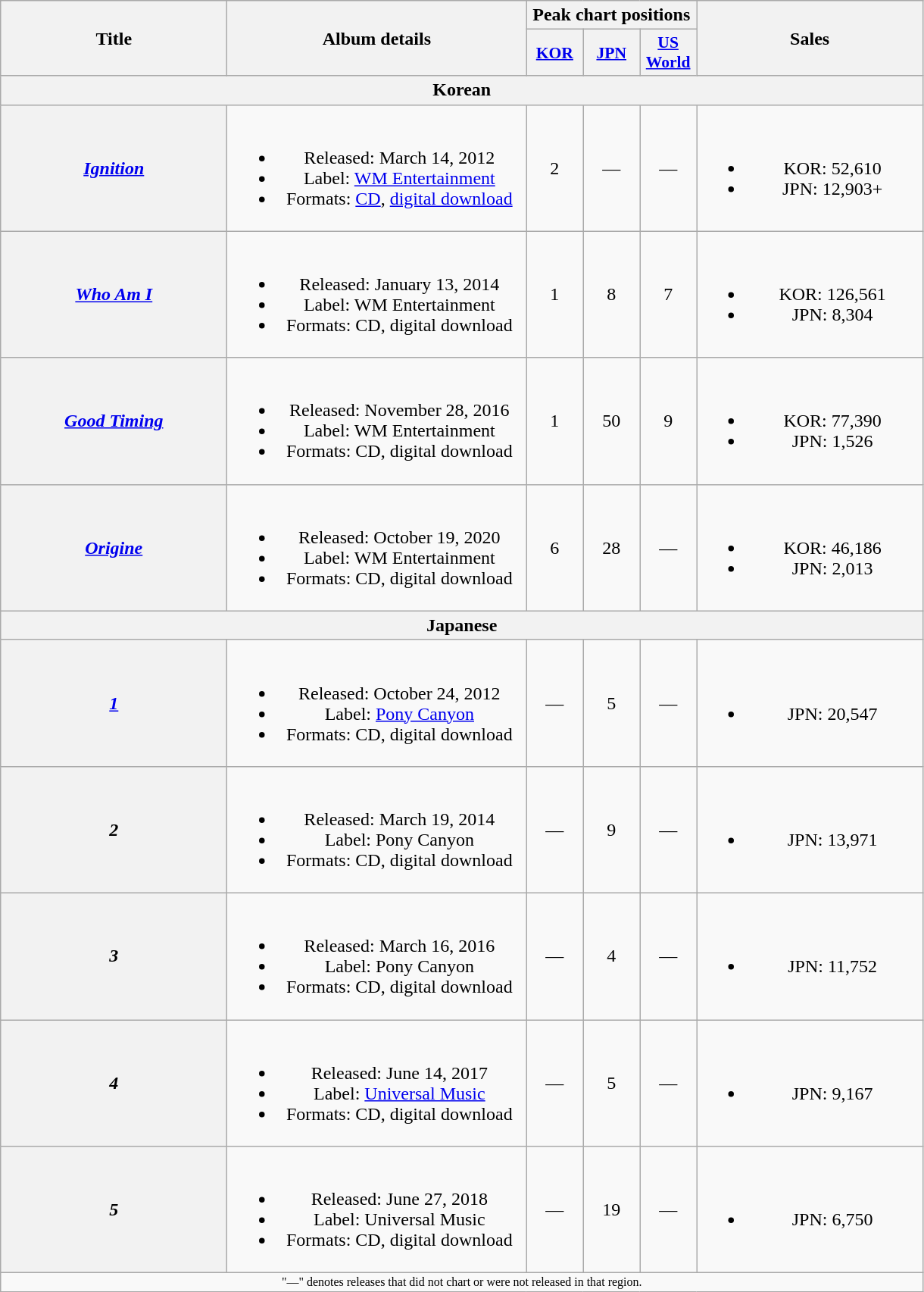<table class="wikitable plainrowheaders" style="text-align:center;">
<tr>
<th scope="col" rowspan="2" style="width:12em;">Title</th>
<th scope="col" rowspan="2" style="width:16em;">Album details</th>
<th scope="col" colspan="3">Peak chart positions</th>
<th scope="col" rowspan="2" style="width:12em;">Sales</th>
</tr>
<tr>
<th scope="col" style="width:3em;font-size:90%;"><a href='#'>KOR</a><br></th>
<th scope="col" style="width:3em;font-size:90%;"><a href='#'>JPN</a><br></th>
<th scope="col" style="width:3em;font-size:90%;"><a href='#'>US World</a><br></th>
</tr>
<tr>
<th colspan="6">Korean</th>
</tr>
<tr>
<th scope="row"><em><a href='#'>Ignition</a></em></th>
<td><br><ul><li>Released: March 14, 2012</li><li>Label: <a href='#'>WM Entertainment</a></li><li>Formats: <a href='#'>CD</a>, <a href='#'>digital download</a></li></ul></td>
<td>2</td>
<td>—</td>
<td>—</td>
<td><br><ul><li>KOR: 52,610</li><li>JPN: 12,903+</li></ul></td>
</tr>
<tr>
<th scope="row"><em><a href='#'>Who Am I</a></em></th>
<td><br><ul><li>Released: January 13, 2014</li><li>Label: WM Entertainment</li><li>Formats: CD, digital download</li></ul></td>
<td>1</td>
<td>8</td>
<td>7</td>
<td><br><ul><li>KOR: 126,561</li><li>JPN: 8,304</li></ul></td>
</tr>
<tr>
<th scope="row"><em><a href='#'>Good Timing</a></em></th>
<td><br><ul><li>Released: November 28, 2016</li><li>Label: WM Entertainment</li><li>Formats: CD, digital download</li></ul></td>
<td>1</td>
<td>50</td>
<td>9</td>
<td><br><ul><li>KOR: 77,390</li><li>JPN: 1,526</li></ul></td>
</tr>
<tr>
<th scope="row"><em><a href='#'>Origine</a></em></th>
<td><br><ul><li>Released: October 19, 2020</li><li>Label: WM Entertainment</li><li>Formats: CD, digital download</li></ul></td>
<td>6</td>
<td>28</td>
<td>—</td>
<td><br><ul><li>KOR: 46,186</li><li>JPN: 2,013</li></ul></td>
</tr>
<tr>
<th colspan="6">Japanese</th>
</tr>
<tr>
<th scope="row"><em><a href='#'>1</a></em></th>
<td><br><ul><li>Released: October 24, 2012</li><li>Label: <a href='#'>Pony Canyon</a></li><li>Formats: CD, digital download</li></ul></td>
<td>—</td>
<td>5</td>
<td>—</td>
<td><br><ul><li>JPN: 20,547</li></ul></td>
</tr>
<tr>
<th scope="row"><em>2</em></th>
<td><br><ul><li>Released: March 19, 2014</li><li>Label: Pony Canyon</li><li>Formats: CD, digital download</li></ul></td>
<td>—</td>
<td>9</td>
<td>—</td>
<td><br><ul><li>JPN: 13,971</li></ul></td>
</tr>
<tr>
<th scope="row"><em>3</em></th>
<td><br><ul><li>Released: March 16, 2016</li><li>Label: Pony Canyon</li><li>Formats: CD, digital download</li></ul></td>
<td>—</td>
<td>4</td>
<td>—</td>
<td><br><ul><li>JPN: 11,752</li></ul></td>
</tr>
<tr>
<th scope="row"><em>4</em></th>
<td><br><ul><li>Released: June 14, 2017</li><li>Label: <a href='#'>Universal Music</a></li><li>Formats: CD, digital download</li></ul></td>
<td>—</td>
<td>5</td>
<td>—</td>
<td><br><ul><li>JPN: 9,167</li></ul></td>
</tr>
<tr>
<th scope="row"><em>5</em></th>
<td><br><ul><li>Released: June 27, 2018</li><li>Label: Universal Music</li><li>Formats: CD, digital download</li></ul></td>
<td>—</td>
<td>19</td>
<td>—</td>
<td><br><ul><li>JPN: 6,750</li></ul></td>
</tr>
<tr>
<td colspan="6" style="font-size:8pt;">"—" denotes releases that did not chart or were not released in that region.</td>
</tr>
</table>
